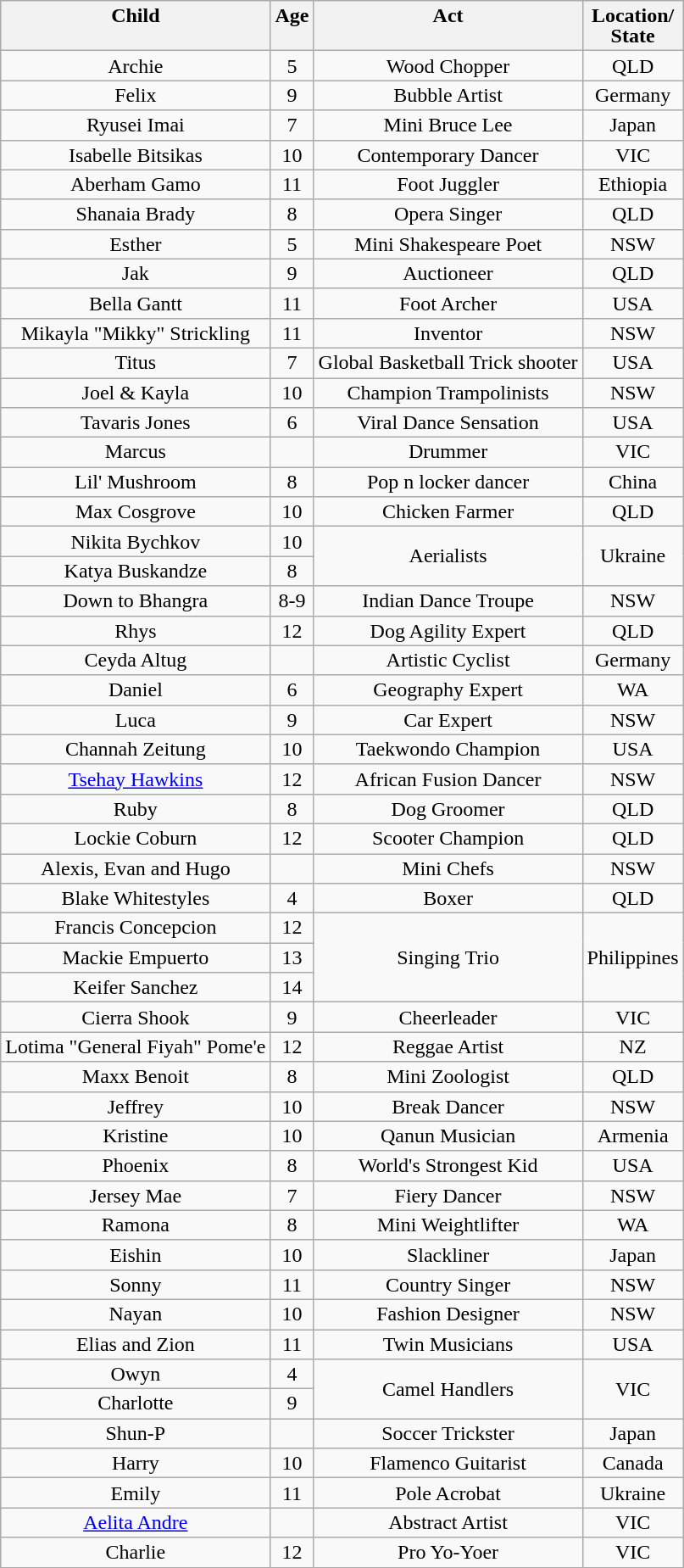<table class="wikitable sortable plainrowheaders" style="text-align:center; line-height:16px; ">
<tr valign="top">
<th>Child</th>
<th>Age</th>
<th>Act</th>
<th>Location/<br>State</th>
</tr>
<tr>
<td>Archie</td>
<td>5</td>
<td>Wood Chopper</td>
<td>QLD</td>
</tr>
<tr>
<td>Felix</td>
<td>9</td>
<td>Bubble Artist</td>
<td>Germany</td>
</tr>
<tr>
<td>Ryusei Imai</td>
<td>7</td>
<td>Mini Bruce Lee</td>
<td>Japan</td>
</tr>
<tr>
<td>Isabelle Bitsikas</td>
<td>10</td>
<td>Contemporary Dancer</td>
<td>VIC</td>
</tr>
<tr>
<td>Aberham Gamo</td>
<td>11</td>
<td>Foot Juggler</td>
<td>Ethiopia</td>
</tr>
<tr>
<td>Shanaia Brady</td>
<td>8</td>
<td>Opera Singer</td>
<td>QLD</td>
</tr>
<tr>
<td>Esther</td>
<td>5</td>
<td>Mini Shakespeare Poet</td>
<td>NSW</td>
</tr>
<tr>
<td>Jak</td>
<td>9</td>
<td>Auctioneer</td>
<td>QLD</td>
</tr>
<tr>
<td>Bella Gantt</td>
<td>11</td>
<td>Foot Archer</td>
<td>USA</td>
</tr>
<tr>
<td>Mikayla "Mikky" Strickling</td>
<td>11</td>
<td>Inventor</td>
<td>NSW</td>
</tr>
<tr>
<td>Titus</td>
<td>7</td>
<td>Global Basketball Trick shooter</td>
<td>USA</td>
</tr>
<tr>
<td>Joel & Kayla</td>
<td>10</td>
<td>Champion Trampolinists</td>
<td>NSW</td>
</tr>
<tr>
<td>Tavaris Jones</td>
<td>6</td>
<td>Viral Dance Sensation</td>
<td>USA</td>
</tr>
<tr>
<td>Marcus</td>
<td></td>
<td>Drummer</td>
<td>VIC</td>
</tr>
<tr>
<td>Lil' Mushroom</td>
<td>8</td>
<td>Pop n locker dancer</td>
<td>China</td>
</tr>
<tr>
<td>Max Cosgrove</td>
<td>10</td>
<td>Chicken Farmer</td>
<td>QLD</td>
</tr>
<tr>
<td>Nikita Bychkov</td>
<td>10</td>
<td rowspan="2">Aerialists</td>
<td rowspan="2">Ukraine</td>
</tr>
<tr>
<td>Katya Buskandze</td>
<td>8</td>
</tr>
<tr>
<td>Down to Bhangra</td>
<td>8-9</td>
<td>Indian Dance Troupe</td>
<td>NSW</td>
</tr>
<tr>
<td>Rhys</td>
<td>12</td>
<td>Dog Agility Expert</td>
<td>QLD</td>
</tr>
<tr>
<td>Ceyda Altug</td>
<td></td>
<td>Artistic Cyclist</td>
<td>Germany</td>
</tr>
<tr>
<td>Daniel</td>
<td>6</td>
<td>Geography Expert</td>
<td>WA</td>
</tr>
<tr>
<td>Luca</td>
<td>9</td>
<td>Car Expert</td>
<td>NSW</td>
</tr>
<tr>
<td>Channah Zeitung</td>
<td>10</td>
<td>Taekwondo Champion</td>
<td>USA</td>
</tr>
<tr>
<td><a href='#'>Tsehay Hawkins</a></td>
<td>12</td>
<td>African Fusion Dancer</td>
<td>NSW</td>
</tr>
<tr>
<td>Ruby</td>
<td>8</td>
<td>Dog Groomer</td>
<td>QLD</td>
</tr>
<tr>
<td>Lockie Coburn</td>
<td>12</td>
<td>Scooter Champion</td>
<td>QLD</td>
</tr>
<tr>
<td>Alexis, Evan and Hugo</td>
<td></td>
<td>Mini Chefs</td>
<td>NSW</td>
</tr>
<tr>
<td>Blake Whitestyles</td>
<td>4</td>
<td>Boxer</td>
<td>QLD</td>
</tr>
<tr>
<td>Francis Concepcion</td>
<td>12</td>
<td rowspan="3">Singing Trio</td>
<td rowspan="3">Philippines</td>
</tr>
<tr>
<td>Mackie Empuerto</td>
<td>13</td>
</tr>
<tr>
<td>Keifer Sanchez</td>
<td>14</td>
</tr>
<tr>
<td>Cierra Shook</td>
<td>9</td>
<td>Cheerleader</td>
<td>VIC</td>
</tr>
<tr>
<td>Lotima "General Fiyah" Pome'e</td>
<td>12</td>
<td>Reggae Artist</td>
<td>NZ</td>
</tr>
<tr>
<td>Maxx Benoit</td>
<td>8</td>
<td>Mini Zoologist</td>
<td>QLD</td>
</tr>
<tr>
<td>Jeffrey</td>
<td>10</td>
<td>Break Dancer</td>
<td>NSW</td>
</tr>
<tr>
<td>Kristine</td>
<td>10</td>
<td>Qanun Musician</td>
<td>Armenia</td>
</tr>
<tr>
<td>Phoenix</td>
<td>8</td>
<td>World's Strongest Kid</td>
<td>USA</td>
</tr>
<tr>
<td>Jersey Mae</td>
<td>7</td>
<td>Fiery Dancer</td>
<td>NSW</td>
</tr>
<tr>
<td>Ramona</td>
<td>8</td>
<td>Mini Weightlifter</td>
<td>WA</td>
</tr>
<tr>
<td>Eishin</td>
<td>10</td>
<td>Slackliner</td>
<td>Japan</td>
</tr>
<tr>
<td>Sonny</td>
<td>11</td>
<td>Country Singer</td>
<td>NSW</td>
</tr>
<tr>
<td>Nayan</td>
<td>10</td>
<td>Fashion Designer</td>
<td>NSW</td>
</tr>
<tr>
<td>Elias and Zion</td>
<td>11</td>
<td>Twin Musicians</td>
<td>USA</td>
</tr>
<tr>
<td>Owyn</td>
<td>4</td>
<td rowspan="2">Camel Handlers</td>
<td rowspan="2">VIC</td>
</tr>
<tr>
<td>Charlotte</td>
<td>9</td>
</tr>
<tr>
<td>Shun-P</td>
<td></td>
<td>Soccer Trickster</td>
<td>Japan</td>
</tr>
<tr>
<td>Harry</td>
<td>10</td>
<td>Flamenco Guitarist</td>
<td>Canada</td>
</tr>
<tr>
<td>Emily</td>
<td>11</td>
<td>Pole Acrobat</td>
<td>Ukraine</td>
</tr>
<tr>
<td><a href='#'>Aelita Andre</a></td>
<td></td>
<td>Abstract Artist</td>
<td>VIC</td>
</tr>
<tr>
<td>Charlie</td>
<td>12</td>
<td>Pro Yo-Yoer</td>
<td>VIC</td>
</tr>
</table>
